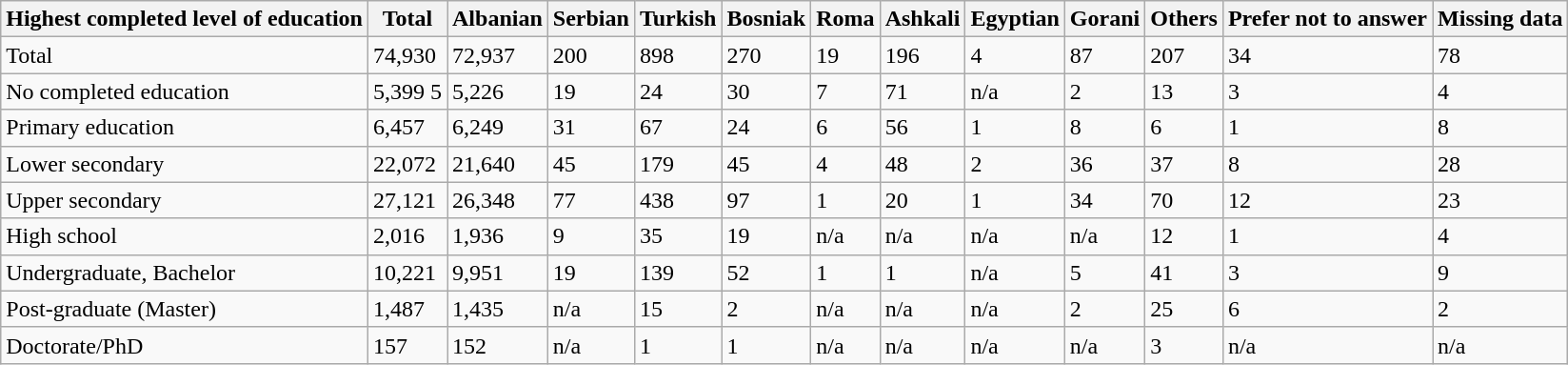<table class="wikitable">
<tr>
<th>Highest completed level of education</th>
<th>Total</th>
<th>Albanian</th>
<th>Serbian</th>
<th>Turkish</th>
<th>Bosniak</th>
<th>Roma</th>
<th>Ashkali</th>
<th>Egyptian</th>
<th>Gorani</th>
<th>Others</th>
<th>Prefer not to answer</th>
<th>Missing data</th>
</tr>
<tr>
<td>Total</td>
<td>74,930</td>
<td>72,937</td>
<td>200</td>
<td>898</td>
<td>270</td>
<td>19</td>
<td>196</td>
<td>4</td>
<td>87</td>
<td>207</td>
<td>34</td>
<td>78</td>
</tr>
<tr>
<td>No completed education</td>
<td>5,399 5</td>
<td>5,226</td>
<td>19</td>
<td>24</td>
<td>30</td>
<td>7</td>
<td>71</td>
<td>n/a</td>
<td>2</td>
<td>13</td>
<td>3</td>
<td>4</td>
</tr>
<tr>
<td>Primary education</td>
<td>6,457</td>
<td>6,249</td>
<td>31</td>
<td>67</td>
<td>24</td>
<td>6</td>
<td>56</td>
<td>1</td>
<td>8</td>
<td>6</td>
<td>1</td>
<td>8</td>
</tr>
<tr>
<td>Lower secondary</td>
<td>22,072</td>
<td>21,640</td>
<td>45</td>
<td>179</td>
<td>45</td>
<td>4</td>
<td>48</td>
<td>2</td>
<td>36</td>
<td>37</td>
<td>8</td>
<td>28</td>
</tr>
<tr>
<td>Upper secondary</td>
<td>27,121</td>
<td>26,348</td>
<td>77</td>
<td>438</td>
<td>97</td>
<td>1</td>
<td>20</td>
<td>1</td>
<td>34</td>
<td>70</td>
<td>12</td>
<td>23</td>
</tr>
<tr>
<td>High school</td>
<td>2,016</td>
<td>1,936</td>
<td>9</td>
<td>35</td>
<td>19</td>
<td>n/a</td>
<td>n/a</td>
<td>n/a</td>
<td>n/a</td>
<td>12</td>
<td>1</td>
<td>4</td>
</tr>
<tr>
<td>Undergraduate, Bachelor</td>
<td>10,221</td>
<td>9,951</td>
<td>19</td>
<td>139</td>
<td>52</td>
<td>1</td>
<td>1</td>
<td>n/a</td>
<td>5</td>
<td>41</td>
<td>3</td>
<td>9</td>
</tr>
<tr>
<td>Post-graduate (Master)</td>
<td>1,487</td>
<td>1,435</td>
<td>n/a</td>
<td>15</td>
<td>2</td>
<td>n/a</td>
<td>n/a</td>
<td>n/a</td>
<td>2</td>
<td>25</td>
<td>6</td>
<td>2</td>
</tr>
<tr>
<td>Doctorate/PhD</td>
<td>157</td>
<td>152</td>
<td>n/a</td>
<td>1</td>
<td>1</td>
<td>n/a</td>
<td>n/a</td>
<td>n/a</td>
<td>n/a</td>
<td>3</td>
<td>n/a</td>
<td>n/a</td>
</tr>
</table>
